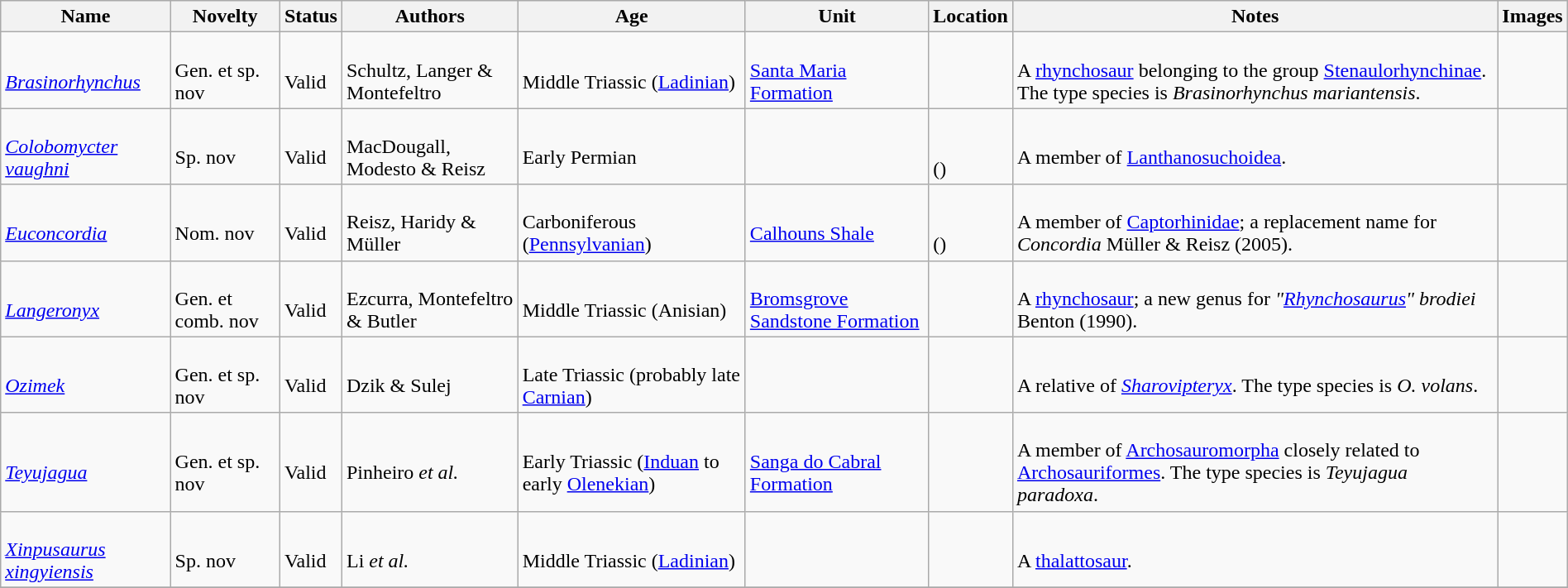<table class="wikitable sortable" align="center" width="100%">
<tr>
<th>Name</th>
<th>Novelty</th>
<th>Status</th>
<th>Authors</th>
<th>Age</th>
<th>Unit</th>
<th>Location</th>
<th>Notes</th>
<th>Images</th>
</tr>
<tr>
<td><br><em><a href='#'>Brasinorhynchus</a></em></td>
<td><br>Gen. et sp. nov</td>
<td><br>Valid</td>
<td><br>Schultz, Langer & Montefeltro</td>
<td><br>Middle Triassic (<a href='#'>Ladinian</a>)</td>
<td><br><a href='#'>Santa Maria Formation</a></td>
<td><br></td>
<td><br>A <a href='#'>rhynchosaur</a> belonging to the group <a href='#'>Stenaulorhynchinae</a>. The type species is <em>Brasinorhynchus mariantensis</em>.</td>
<td></td>
</tr>
<tr>
<td><br><em><a href='#'>Colobomycter vaughni</a></em></td>
<td><br>Sp. nov</td>
<td><br>Valid</td>
<td><br>MacDougall, Modesto & Reisz</td>
<td><br>Early Permian</td>
<td></td>
<td><br><br>()</td>
<td><br>A member of <a href='#'>Lanthanosuchoidea</a>.</td>
<td></td>
</tr>
<tr>
<td><br><em><a href='#'>Euconcordia</a></em></td>
<td><br>Nom. nov</td>
<td><br>Valid</td>
<td><br>Reisz, Haridy & Müller</td>
<td><br>Carboniferous (<a href='#'>Pennsylvanian</a>)</td>
<td><br><a href='#'>Calhouns Shale</a></td>
<td><br><br>()</td>
<td><br>A member of <a href='#'>Captorhinidae</a>; a replacement name for <em>Concordia</em> Müller & Reisz (2005).</td>
<td></td>
</tr>
<tr>
<td><br><em><a href='#'>Langeronyx</a></em></td>
<td><br>Gen. et comb. nov</td>
<td><br>Valid</td>
<td><br>Ezcurra, Montefeltro & Butler</td>
<td><br>Middle Triassic (Anisian)</td>
<td><br><a href='#'>Bromsgrove Sandstone Formation</a></td>
<td><br></td>
<td><br>A <a href='#'>rhynchosaur</a>; a new genus for <em>"<a href='#'>Rhynchosaurus</a>" brodiei</em> Benton (1990).</td>
<td></td>
</tr>
<tr>
<td><br><em><a href='#'>Ozimek</a></em></td>
<td><br>Gen. et sp. nov</td>
<td><br>Valid</td>
<td><br>Dzik & Sulej</td>
<td><br>Late Triassic (probably late <a href='#'>Carnian</a>)</td>
<td></td>
<td><br></td>
<td><br>A relative of <em><a href='#'>Sharovipteryx</a></em>. The type species is <em>O. volans</em>.</td>
<td></td>
</tr>
<tr>
<td><br><em><a href='#'>Teyujagua</a></em></td>
<td><br>Gen. et sp. nov</td>
<td><br>Valid</td>
<td><br>Pinheiro <em>et al.</em></td>
<td><br>Early Triassic (<a href='#'>Induan</a> to early <a href='#'>Olenekian</a>)</td>
<td><br><a href='#'>Sanga do Cabral Formation</a></td>
<td><br></td>
<td><br>A member of <a href='#'>Archosauromorpha</a> closely related to <a href='#'>Archosauriformes</a>. The type species is <em>Teyujagua paradoxa</em>.</td>
<td></td>
</tr>
<tr>
<td><br><em><a href='#'>Xinpusaurus xingyiensis</a></em></td>
<td><br>Sp. nov</td>
<td><br>Valid</td>
<td><br>Li <em>et al.</em></td>
<td><br>Middle Triassic (<a href='#'>Ladinian</a>)</td>
<td></td>
<td><br></td>
<td><br>A <a href='#'>thalattosaur</a>.</td>
<td></td>
</tr>
<tr>
</tr>
</table>
